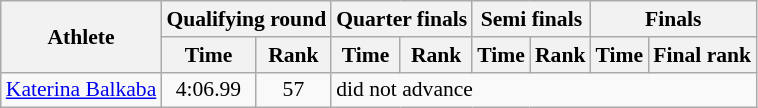<table class="wikitable" style="font-size:90%">
<tr>
<th rowspan="2">Athlete</th>
<th colspan="2">Qualifying round</th>
<th colspan="2">Quarter finals</th>
<th colspan="2">Semi finals</th>
<th colspan="2">Finals</th>
</tr>
<tr>
<th>Time</th>
<th>Rank</th>
<th>Time</th>
<th>Rank</th>
<th>Time</th>
<th>Rank</th>
<th>Time</th>
<th>Final rank</th>
</tr>
<tr>
<td><a href='#'>Katerina Balkaba</a></td>
<td align="center">4:06.99</td>
<td align="center">57</td>
<td colspan="6">did not advance</td>
</tr>
</table>
